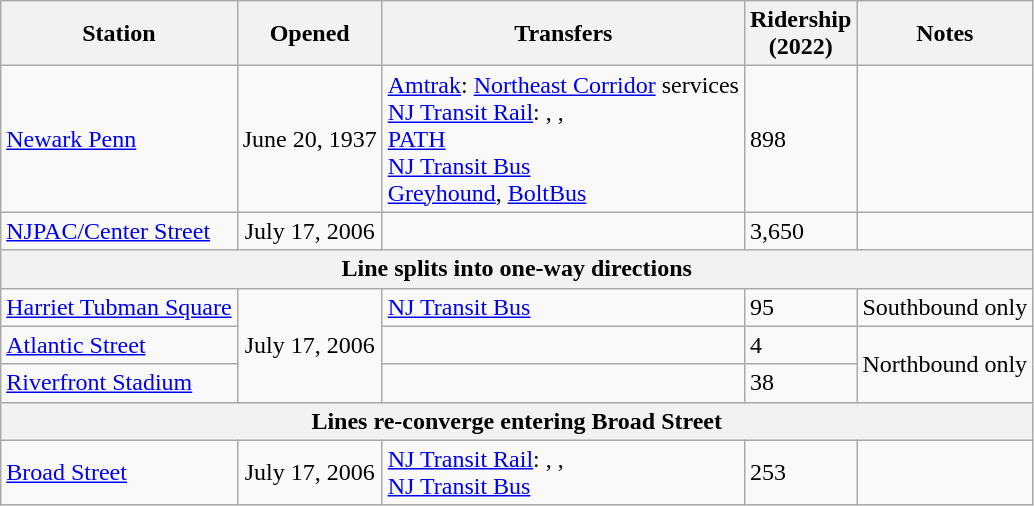<table class="wikitable sortable">
<tr>
<th>Station</th>
<th>Opened</th>
<th>Transfers</th>
<th>Ridership<br>(2022)</th>
<th>Notes</th>
</tr>
<tr>
<td><a href='#'>Newark Penn</a></td>
<td align="center">June 20, 1937</td>
<td> <a href='#'>Amtrak</a>: <a href='#'>Northeast Corridor</a> services<br> <a href='#'>NJ Transit Rail</a>: , , <br> <a href='#'>PATH</a><br> <a href='#'>NJ Transit Bus</a><br> <a href='#'>Greyhound</a>, <a href='#'>BoltBus</a></td>
<td>898</td>
<td></td>
</tr>
<tr>
<td><a href='#'>NJPAC/Center Street</a></td>
<td align="center">July 17, 2006</td>
<td></td>
<td>3,650</td>
<td></td>
</tr>
<tr>
<th colspan="5">Line splits into one-way directions</th>
</tr>
<tr>
<td><a href='#'>Harriet Tubman Square</a></td>
<td rowspan="3" align="center">July 17, 2006</td>
<td> <a href='#'>NJ Transit Bus</a></td>
<td>95</td>
<td>Southbound only</td>
</tr>
<tr>
<td><a href='#'>Atlantic Street</a></td>
<td></td>
<td>4</td>
<td rowspan="2">Northbound only</td>
</tr>
<tr>
<td><a href='#'>Riverfront Stadium</a></td>
<td></td>
<td>38</td>
</tr>
<tr>
<th colspan="5">Lines re-converge entering Broad Street</th>
</tr>
<tr>
<td><a href='#'>Broad Street</a></td>
<td align="center">July 17, 2006</td>
<td> <a href='#'>NJ Transit Rail</a>: , , <br> <a href='#'>NJ Transit Bus</a></td>
<td>253</td>
<td></td>
</tr>
</table>
